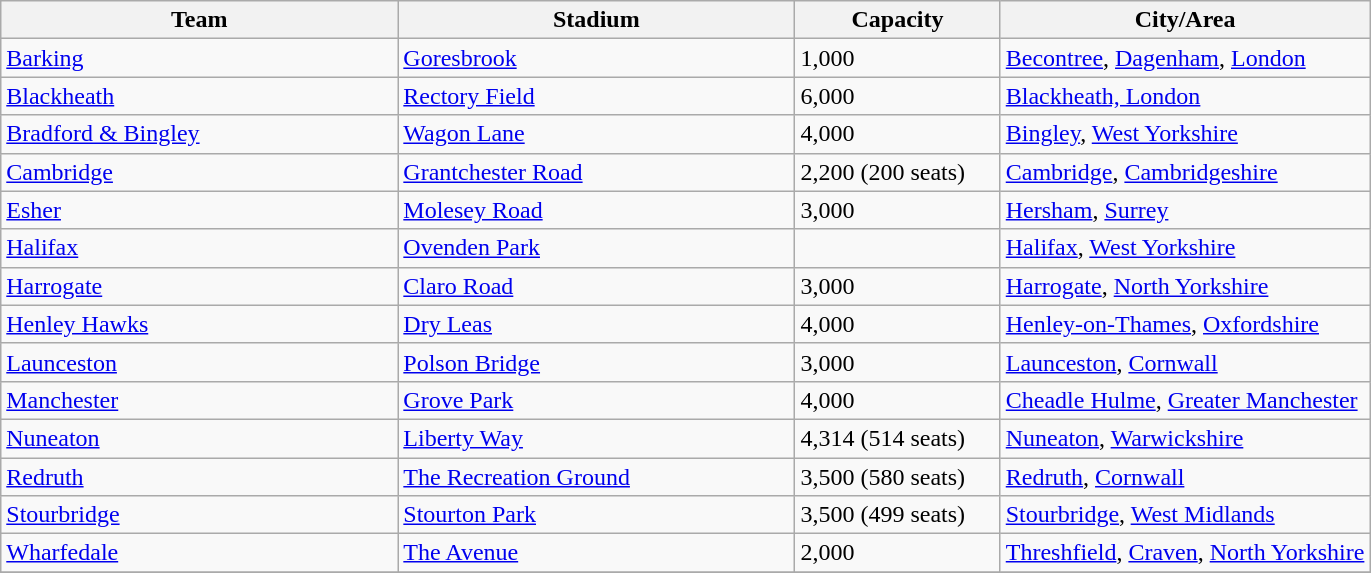<table class="wikitable sortable">
<tr>
<th width=29%>Team</th>
<th width=29%>Stadium</th>
<th width=15%>Capacity</th>
<th width=30%>City/Area</th>
</tr>
<tr>
<td><a href='#'>Barking</a></td>
<td><a href='#'>Goresbrook</a></td>
<td>1,000</td>
<td><a href='#'>Becontree</a>, <a href='#'>Dagenham</a>, <a href='#'>London</a></td>
</tr>
<tr>
<td><a href='#'>Blackheath</a></td>
<td><a href='#'>Rectory Field</a></td>
<td>6,000</td>
<td><a href='#'>Blackheath, London</a></td>
</tr>
<tr>
<td><a href='#'>Bradford & Bingley</a></td>
<td><a href='#'>Wagon Lane</a></td>
<td>4,000</td>
<td><a href='#'>Bingley</a>, <a href='#'>West Yorkshire</a></td>
</tr>
<tr>
<td><a href='#'>Cambridge</a></td>
<td><a href='#'>Grantchester Road</a></td>
<td>2,200 (200 seats)</td>
<td><a href='#'>Cambridge</a>, <a href='#'>Cambridgeshire</a></td>
</tr>
<tr>
<td><a href='#'>Esher</a></td>
<td><a href='#'>Molesey Road</a></td>
<td>3,000</td>
<td><a href='#'>Hersham</a>, <a href='#'>Surrey</a></td>
</tr>
<tr>
<td><a href='#'>Halifax</a></td>
<td><a href='#'>Ovenden Park</a></td>
<td></td>
<td><a href='#'>Halifax</a>, <a href='#'>West Yorkshire</a></td>
</tr>
<tr>
<td><a href='#'>Harrogate</a></td>
<td><a href='#'>Claro Road</a></td>
<td>3,000</td>
<td><a href='#'>Harrogate</a>, <a href='#'>North Yorkshire</a></td>
</tr>
<tr>
<td><a href='#'>Henley Hawks</a></td>
<td><a href='#'>Dry Leas</a></td>
<td>4,000</td>
<td><a href='#'>Henley-on-Thames</a>, <a href='#'>Oxfordshire</a></td>
</tr>
<tr>
<td><a href='#'>Launceston</a></td>
<td><a href='#'>Polson Bridge</a></td>
<td>3,000</td>
<td><a href='#'>Launceston</a>, <a href='#'>Cornwall</a></td>
</tr>
<tr>
<td><a href='#'>Manchester</a></td>
<td><a href='#'>Grove Park</a></td>
<td>4,000</td>
<td><a href='#'>Cheadle Hulme</a>, <a href='#'>Greater Manchester</a></td>
</tr>
<tr>
<td><a href='#'>Nuneaton</a></td>
<td><a href='#'>Liberty Way</a></td>
<td>4,314 (514 seats)</td>
<td><a href='#'>Nuneaton</a>, <a href='#'>Warwickshire</a></td>
</tr>
<tr>
<td><a href='#'>Redruth</a></td>
<td><a href='#'>The Recreation Ground</a></td>
<td>3,500 (580 seats)</td>
<td><a href='#'>Redruth</a>, <a href='#'>Cornwall</a></td>
</tr>
<tr>
<td><a href='#'>Stourbridge</a></td>
<td><a href='#'>Stourton Park</a></td>
<td>3,500 (499 seats)</td>
<td><a href='#'>Stourbridge</a>, <a href='#'>West Midlands</a></td>
</tr>
<tr>
<td><a href='#'>Wharfedale</a></td>
<td><a href='#'>The Avenue</a></td>
<td>2,000</td>
<td><a href='#'>Threshfield</a>, <a href='#'>Craven</a>, <a href='#'>North Yorkshire</a></td>
</tr>
<tr>
</tr>
</table>
